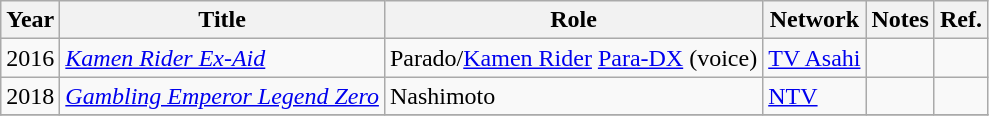<table class="wikitable">
<tr>
<th>Year</th>
<th>Title</th>
<th>Role</th>
<th>Network</th>
<th>Notes</th>
<th>Ref.</th>
</tr>
<tr>
<td>2016</td>
<td><em><a href='#'>Kamen Rider Ex-Aid</a></em></td>
<td>Parado/<a href='#'>Kamen Rider</a> <a href='#'>Para-DX</a> (voice)</td>
<td><a href='#'>TV Asahi</a></td>
<td></td>
<td></td>
</tr>
<tr>
<td>2018</td>
<td><em><a href='#'>Gambling Emperor Legend Zero</a></em></td>
<td>Nashimoto</td>
<td><a href='#'>NTV</a></td>
<td></td>
<td></td>
</tr>
<tr>
</tr>
</table>
